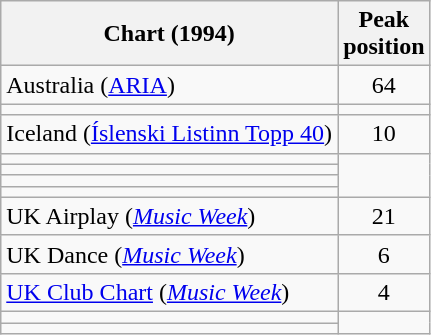<table class="wikitable sortable plainrowheaders">
<tr>
<th scope="col">Chart (1994)</th>
<th scope="col">Peak<br>position</th>
</tr>
<tr>
<td>Australia (<a href='#'>ARIA</a>)</td>
<td align="center">64</td>
</tr>
<tr>
<td></td>
</tr>
<tr>
<td>Iceland (<a href='#'>Íslenski Listinn Topp 40</a>)</td>
<td align="center">10</td>
</tr>
<tr>
<td></td>
</tr>
<tr>
<td></td>
</tr>
<tr>
<td></td>
</tr>
<tr>
<td></td>
</tr>
<tr>
<td>UK Airplay (<em><a href='#'>Music Week</a></em>)</td>
<td align="center">21</td>
</tr>
<tr>
<td>UK Dance (<em><a href='#'>Music Week</a></em>)</td>
<td align="center">6</td>
</tr>
<tr>
<td><a href='#'>UK Club Chart</a> (<em><a href='#'>Music Week</a></em>)</td>
<td align="center">4</td>
</tr>
<tr>
<td></td>
</tr>
<tr>
<td></td>
</tr>
</table>
